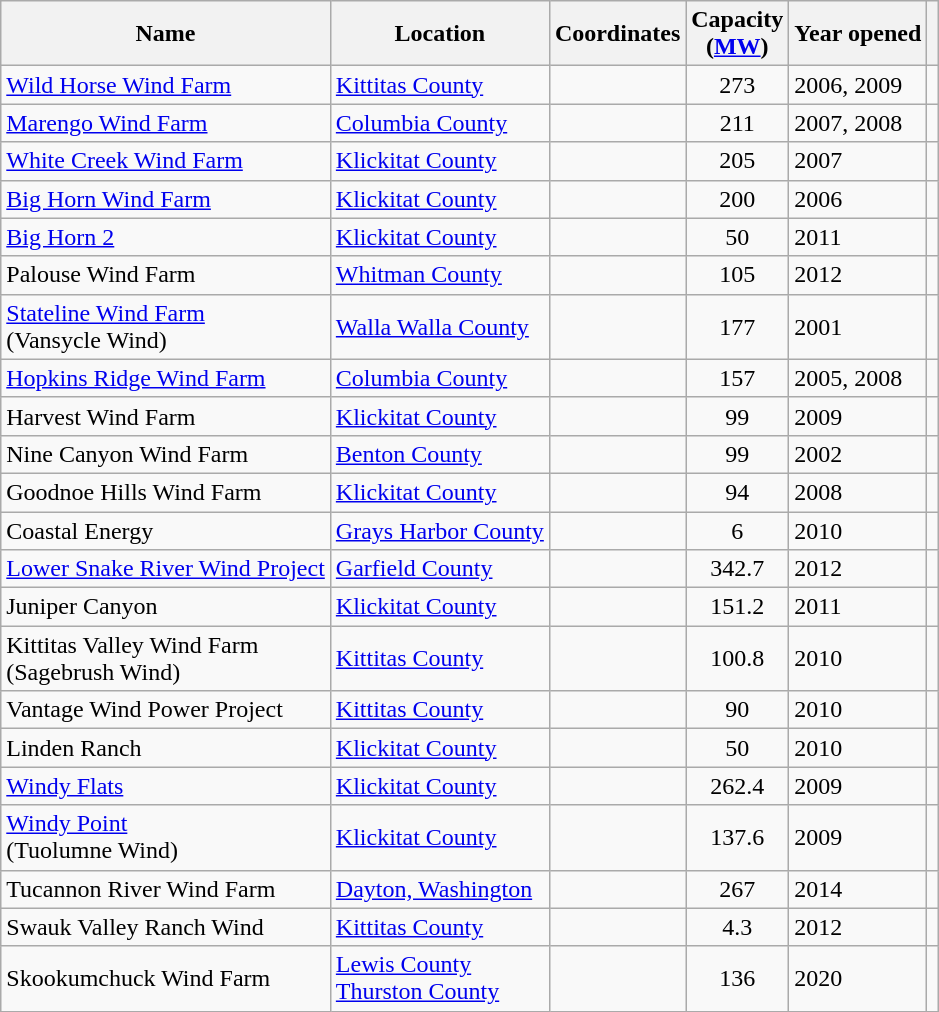<table class="wikitable sortable">
<tr>
<th>Name</th>
<th>Location</th>
<th width="12em">Coordinates</th>
<th>Capacity<br>(<a href='#'>MW</a>)</th>
<th>Year opened</th>
<th></th>
</tr>
<tr>
<td><a href='#'>Wild Horse Wind Farm</a></td>
<td><a href='#'>Kittitas County</a></td>
<td></td>
<td align=center>273</td>
<td>2006, 2009</td>
<td></td>
</tr>
<tr>
<td><a href='#'>Marengo Wind Farm</a></td>
<td><a href='#'>Columbia County</a></td>
<td></td>
<td align=center>211</td>
<td>2007, 2008</td>
<td></td>
</tr>
<tr>
<td><a href='#'>White Creek Wind Farm</a></td>
<td><a href='#'>Klickitat County</a></td>
<td></td>
<td align=center>205</td>
<td>2007</td>
<td></td>
</tr>
<tr>
<td><a href='#'>Big Horn Wind Farm</a></td>
<td><a href='#'>Klickitat County</a></td>
<td></td>
<td align=center>200</td>
<td>2006</td>
<td></td>
</tr>
<tr>
<td><a href='#'>Big Horn 2</a></td>
<td><a href='#'>Klickitat County</a></td>
<td></td>
<td align=center>50</td>
<td>2011</td>
<td></td>
</tr>
<tr>
<td>Palouse Wind Farm</td>
<td><a href='#'>Whitman County</a></td>
<td></td>
<td align=center>105</td>
<td>2012</td>
<td></td>
</tr>
<tr>
<td><a href='#'>Stateline Wind Farm</a><br>(Vansycle Wind)</td>
<td><a href='#'>Walla Walla County</a></td>
<td></td>
<td align=center>177</td>
<td>2001</td>
<td></td>
</tr>
<tr>
<td><a href='#'>Hopkins Ridge Wind Farm</a></td>
<td><a href='#'>Columbia County</a></td>
<td></td>
<td align=center>157</td>
<td>2005, 2008</td>
<td></td>
</tr>
<tr>
<td>Harvest Wind Farm</td>
<td><a href='#'>Klickitat County</a></td>
<td></td>
<td align=center>99</td>
<td>2009</td>
<td></td>
</tr>
<tr>
<td>Nine Canyon Wind Farm</td>
<td><a href='#'>Benton County</a></td>
<td></td>
<td align=center>99</td>
<td>2002</td>
<td></td>
</tr>
<tr>
<td>Goodnoe Hills Wind Farm</td>
<td><a href='#'>Klickitat County</a></td>
<td></td>
<td align=center>94</td>
<td>2008</td>
<td></td>
</tr>
<tr>
<td>Coastal Energy</td>
<td><a href='#'>Grays Harbor County</a></td>
<td></td>
<td align=center>6</td>
<td>2010</td>
<td></td>
</tr>
<tr>
<td><a href='#'>Lower Snake River Wind Project</a></td>
<td><a href='#'>Garfield County</a></td>
<td></td>
<td align=center>342.7</td>
<td>2012</td>
<td></td>
</tr>
<tr>
<td>Juniper Canyon</td>
<td><a href='#'>Klickitat County</a></td>
<td></td>
<td align=center>151.2</td>
<td>2011</td>
<td></td>
</tr>
<tr>
<td>Kittitas Valley Wind Farm<br>(Sagebrush Wind)</td>
<td><a href='#'>Kittitas County</a></td>
<td></td>
<td align=center>100.8</td>
<td>2010</td>
<td></td>
</tr>
<tr>
<td>Vantage Wind Power Project</td>
<td><a href='#'>Kittitas County</a></td>
<td></td>
<td align=center>90</td>
<td>2010</td>
<td></td>
</tr>
<tr>
<td>Linden Ranch</td>
<td><a href='#'>Klickitat County</a></td>
<td></td>
<td align=center>50</td>
<td>2010</td>
<td></td>
</tr>
<tr>
<td><a href='#'>Windy Flats</a></td>
<td><a href='#'>Klickitat County</a></td>
<td></td>
<td align=center>262.4</td>
<td>2009</td>
<td></td>
</tr>
<tr>
<td><a href='#'>Windy Point</a><br>(Tuolumne Wind)</td>
<td><a href='#'>Klickitat County</a></td>
<td></td>
<td align=center>137.6</td>
<td>2009</td>
<td></td>
</tr>
<tr>
<td>Tucannon River Wind Farm</td>
<td><a href='#'>Dayton, Washington</a></td>
<td></td>
<td align=center>267</td>
<td>2014</td>
<td></td>
</tr>
<tr>
<td>Swauk Valley Ranch Wind</td>
<td><a href='#'>Kittitas County</a></td>
<td></td>
<td align=center>4.3</td>
<td>2012</td>
<td></td>
</tr>
<tr>
<td>Skookumchuck Wind Farm</td>
<td><a href='#'>Lewis County</a><br><a href='#'>Thurston County</a></td>
<td></td>
<td align=center>136</td>
<td>2020</td>
<td></td>
</tr>
</table>
